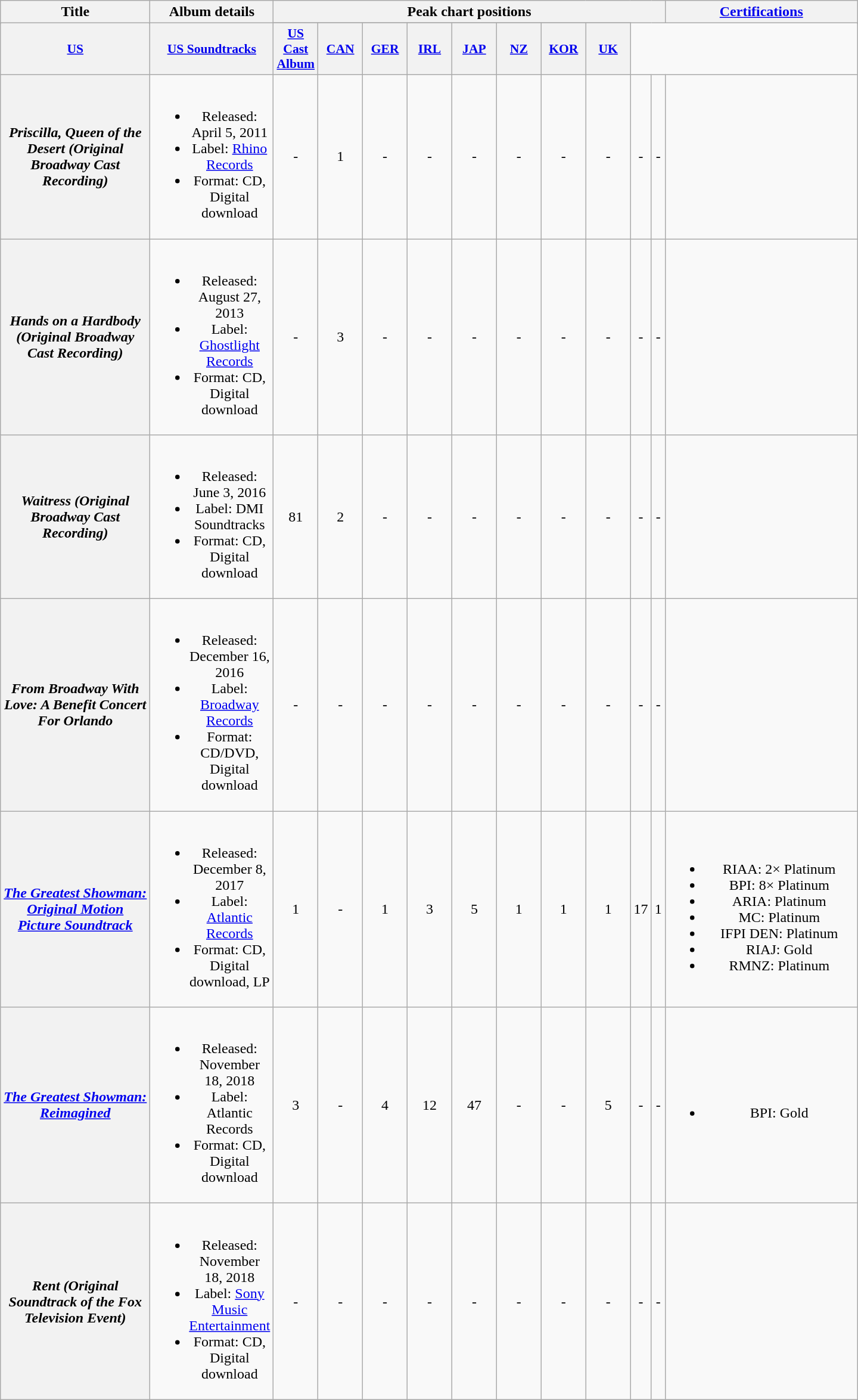<table class="wikitable plainrowheaders" style="text-align:center;" border="1">
<tr>
<th scope="col" rowspan="2" style="width:10em;">Title</th>
<th scope="col" rowspan="2">Album details</th>
<th colspan="10" scope="col">Peak chart positions</th>
<th scope="col" rowspan="2" style="width:13em;"><a href='#'>Certifications</a></th>
</tr>
<tr>
</tr>
<tr>
<th scope="col" style="width:3em;font-size:90%;"><a href='#'>US</a></th>
<th scope="col" style="width:3em;font-size:90%;"><a href='#'>US Soundtracks</a></th>
<th scope="col" style="width:3em;font-size:90%;"><a href='#'>US Cast Album</a></th>
<th scope="col" style="width:3em;font-size:90%;"><a href='#'>CAN</a></th>
<th scope="col" style="width:3em;font-size:90%;"><a href='#'>GER</a></th>
<th scope="col" style="width:3em;font-size:90%;"><a href='#'>IRL</a></th>
<th scope="col" style="width:3em;font-size:90%;"><a href='#'>JAP</a></th>
<th scope="col" style="width:3em;font-size:90%;"><a href='#'>NZ</a></th>
<th scope="col" style="width:3em;font-size:90%;"><a href='#'>KOR</a></th>
<th scope="col" style="width:3em;font-size:90%;"><a href='#'>UK</a></th>
</tr>
<tr>
<th scope="row"><em>Priscilla, Queen of the Desert (Original Broadway Cast Recording)</em></th>
<td><br><ul><li>Released: April 5, 2011</li><li>Label: <a href='#'>Rhino Records</a></li><li>Format: CD, Digital download</li></ul></td>
<td>-</td>
<td>1</td>
<td>-</td>
<td>-</td>
<td>-</td>
<td>-</td>
<td>-</td>
<td>-</td>
<td>-</td>
<td>-</td>
<td></td>
</tr>
<tr>
<th scope="row"><em>Hands on a Hardbody (Original Broadway Cast Recording)</em></th>
<td><br><ul><li>Released: August 27, 2013</li><li>Label: <a href='#'>Ghostlight Records</a></li><li>Format: CD, Digital download</li></ul></td>
<td>-</td>
<td>3</td>
<td>-</td>
<td>-</td>
<td>-</td>
<td>-</td>
<td>-</td>
<td>-</td>
<td>-</td>
<td>-</td>
<td></td>
</tr>
<tr>
<th scope="row"><em>Waitress (Original Broadway Cast Recording)</em></th>
<td><br><ul><li>Released: June 3, 2016</li><li>Label: DMI Soundtracks</li><li>Format: CD, Digital download</li></ul></td>
<td>81</td>
<td>2</td>
<td>-</td>
<td>-</td>
<td>-</td>
<td>-</td>
<td>-</td>
<td>-</td>
<td>-</td>
<td>-</td>
<td></td>
</tr>
<tr>
<th scope="row"><em>From Broadway With Love: A Benefit Concert For Orlando</em></th>
<td><br><ul><li>Released: December 16, 2016</li><li>Label: <a href='#'>Broadway Records</a></li><li>Format: CD/DVD, Digital download</li></ul></td>
<td>-</td>
<td>-</td>
<td>-</td>
<td>-</td>
<td>-</td>
<td>-</td>
<td>-</td>
<td>-</td>
<td>-</td>
<td>-</td>
<td></td>
</tr>
<tr>
<th scope="row"><em><a href='#'>The Greatest Showman: Original Motion Picture Soundtrack</a></em></th>
<td><br><ul><li>Released: December 8, 2017</li><li>Label: <a href='#'>Atlantic Records</a></li><li>Format: CD, Digital download, LP</li></ul></td>
<td>1<br></td>
<td>-</td>
<td>1<br></td>
<td>3<br></td>
<td>5<br></td>
<td>1<br></td>
<td>1<br></td>
<td>1<br></td>
<td>17<br></td>
<td>1<br></td>
<td><br><ul><li>RIAA: 2× Platinum</li><li>BPI: 8× Platinum</li><li>ARIA: Platinum</li><li>MC: Platinum</li><li>IFPI DEN: Platinum</li><li>RIAJ: Gold</li><li>RMNZ: Platinum</li></ul></td>
</tr>
<tr>
<th scope="row"><em><a href='#'>The Greatest Showman: Reimagined</a></em></th>
<td><br><ul><li>Released: November 18, 2018</li><li>Label: Atlantic Records</li><li>Format: CD, Digital download</li></ul></td>
<td>3</td>
<td>-</td>
<td>4</td>
<td>12</td>
<td>47</td>
<td>-</td>
<td>-</td>
<td>5</td>
<td>-</td>
<td>-</td>
<td><br><ul><li>BPI: Gold</li></ul></td>
</tr>
<tr>
<th scope="row"><em>Rent (Original Soundtrack of the Fox Television Event)</em></th>
<td><br><ul><li>Released: November 18, 2018</li><li>Label: <a href='#'>Sony Music Entertainment</a></li><li>Format: CD, Digital download</li></ul></td>
<td>-</td>
<td>-</td>
<td>-</td>
<td>-</td>
<td>-</td>
<td>-</td>
<td>-</td>
<td>-</td>
<td>-</td>
<td>-</td>
<td></td>
</tr>
</table>
